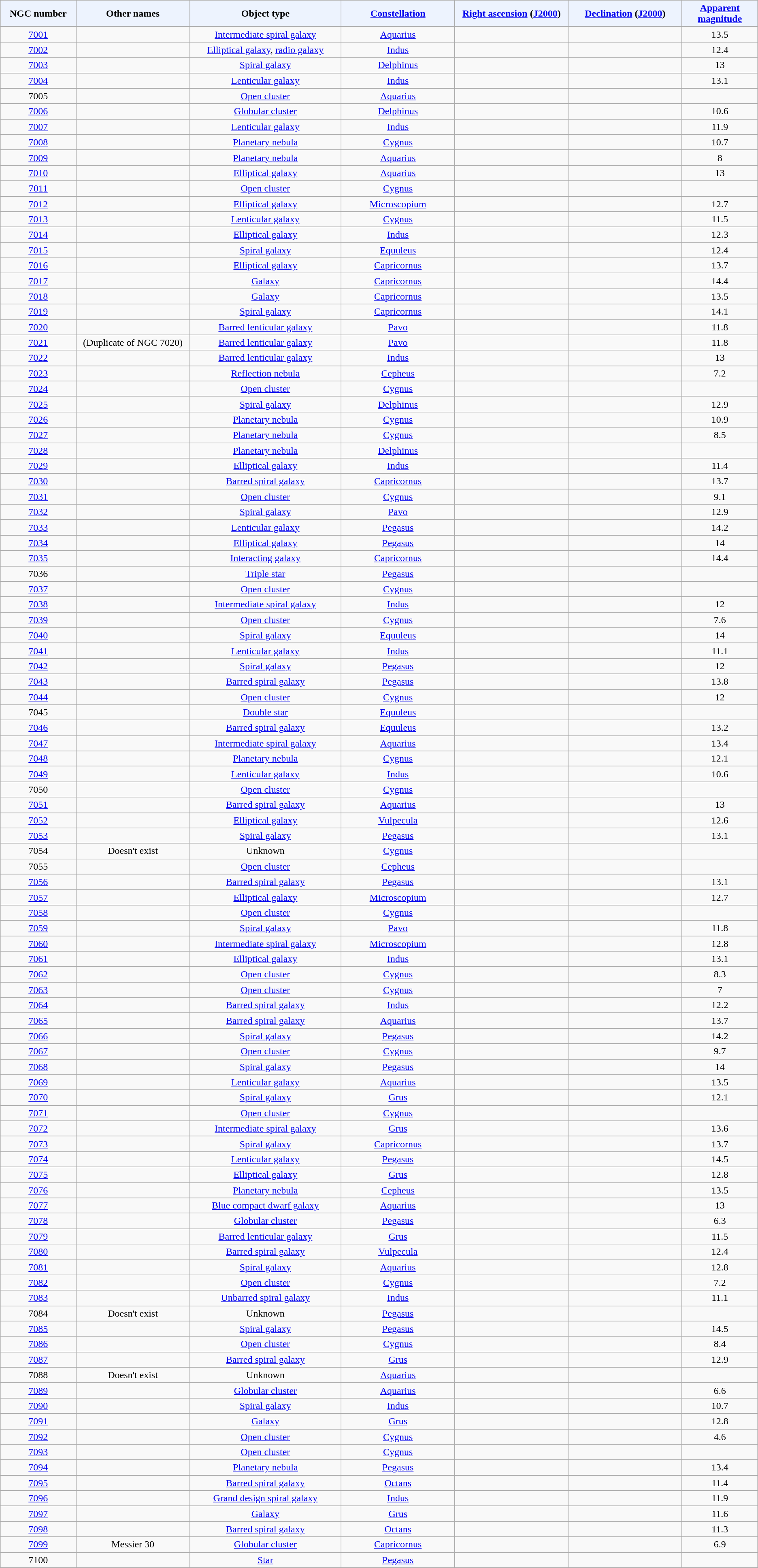<table class="wikitable sortable sticky-header sort-under" style="text-align: center;">
<tr>
<th style="background-color:#edf3fe; width: 10%;">NGC number</th>
<th style="background-color:#edf3fe; width: 15%;">Other names</th>
<th style="background-color:#edf3fe; width: 20%;">Object type</th>
<th style="background-color:#edf3fe; width: 15%;"><a href='#'>Constellation</a></th>
<th style="background-color:#edf3fe; width: 15%;"><a href='#'>Right ascension</a> (<a href='#'>J2000</a>)</th>
<th style="background-color:#edf3fe; width: 15%;"><a href='#'>Declination</a> (<a href='#'>J2000</a>)</th>
<th style="background-color:#edf3fe; width: 10%;"><a href='#'>Apparent magnitude</a></th>
</tr>
<tr>
<td><a href='#'>7001</a></td>
<td></td>
<td><a href='#'>Intermediate spiral galaxy</a></td>
<td><a href='#'>Aquarius</a></td>
<td></td>
<td></td>
<td>13.5</td>
</tr>
<tr>
<td><a href='#'>7002</a></td>
<td></td>
<td><a href='#'>Elliptical galaxy</a>, <a href='#'>radio galaxy</a></td>
<td><a href='#'>Indus</a></td>
<td></td>
<td></td>
<td>12.4</td>
</tr>
<tr>
<td><a href='#'>7003</a></td>
<td></td>
<td><a href='#'>Spiral galaxy</a></td>
<td><a href='#'>Delphinus</a></td>
<td></td>
<td></td>
<td>13</td>
</tr>
<tr>
<td><a href='#'>7004</a></td>
<td></td>
<td><a href='#'>Lenticular galaxy</a></td>
<td><a href='#'>Indus</a></td>
<td></td>
<td></td>
<td>13.1</td>
</tr>
<tr>
<td>7005</td>
<td></td>
<td><a href='#'>Open cluster</a></td>
<td><a href='#'>Aquarius</a></td>
<td></td>
<td></td>
<td></td>
</tr>
<tr>
<td><a href='#'>7006</a></td>
<td></td>
<td><a href='#'>Globular cluster</a></td>
<td><a href='#'>Delphinus</a></td>
<td></td>
<td></td>
<td>10.6</td>
</tr>
<tr>
<td><a href='#'>7007</a></td>
<td></td>
<td><a href='#'>Lenticular galaxy</a></td>
<td><a href='#'>Indus</a></td>
<td></td>
<td></td>
<td>11.9</td>
</tr>
<tr>
<td><a href='#'>7008</a></td>
<td></td>
<td><a href='#'>Planetary nebula</a></td>
<td><a href='#'>Cygnus</a></td>
<td></td>
<td></td>
<td>10.7</td>
</tr>
<tr>
<td><a href='#'>7009</a></td>
<td></td>
<td><a href='#'>Planetary nebula</a></td>
<td><a href='#'>Aquarius</a></td>
<td></td>
<td></td>
<td>8</td>
</tr>
<tr>
<td><a href='#'>7010</a></td>
<td></td>
<td><a href='#'>Elliptical galaxy</a></td>
<td><a href='#'>Aquarius</a></td>
<td></td>
<td></td>
<td>13</td>
</tr>
<tr>
<td><a href='#'>7011</a></td>
<td></td>
<td><a href='#'>Open cluster</a></td>
<td><a href='#'>Cygnus</a></td>
<td></td>
<td></td>
<td></td>
</tr>
<tr>
<td><a href='#'>7012</a></td>
<td></td>
<td><a href='#'>Elliptical galaxy</a></td>
<td><a href='#'>Microscopium</a></td>
<td></td>
<td></td>
<td>12.7</td>
</tr>
<tr>
<td><a href='#'>7013</a></td>
<td></td>
<td><a href='#'>Lenticular galaxy</a></td>
<td><a href='#'>Cygnus</a></td>
<td></td>
<td></td>
<td>11.5</td>
</tr>
<tr>
<td><a href='#'>7014</a></td>
<td></td>
<td><a href='#'>Elliptical galaxy</a></td>
<td><a href='#'>Indus</a></td>
<td></td>
<td></td>
<td>12.3</td>
</tr>
<tr>
<td><a href='#'>7015</a></td>
<td></td>
<td><a href='#'>Spiral galaxy</a></td>
<td><a href='#'>Equuleus</a></td>
<td></td>
<td></td>
<td>12.4</td>
</tr>
<tr>
<td><a href='#'>7016</a></td>
<td></td>
<td><a href='#'>Elliptical galaxy</a></td>
<td><a href='#'>Capricornus</a></td>
<td></td>
<td></td>
<td>13.7</td>
</tr>
<tr>
<td><a href='#'>7017</a></td>
<td></td>
<td><a href='#'>Galaxy</a></td>
<td><a href='#'>Capricornus</a></td>
<td></td>
<td></td>
<td>14.4</td>
</tr>
<tr>
<td><a href='#'>7018</a></td>
<td></td>
<td><a href='#'>Galaxy</a></td>
<td><a href='#'>Capricornus</a></td>
<td></td>
<td></td>
<td>13.5</td>
</tr>
<tr>
<td><a href='#'>7019</a></td>
<td></td>
<td><a href='#'>Spiral galaxy</a></td>
<td><a href='#'>Capricornus</a></td>
<td></td>
<td></td>
<td>14.1</td>
</tr>
<tr>
<td><a href='#'>7020</a></td>
<td></td>
<td><a href='#'>Barred lenticular galaxy</a></td>
<td><a href='#'>Pavo</a></td>
<td></td>
<td></td>
<td>11.8</td>
</tr>
<tr>
<td><a href='#'>7021</a></td>
<td>(Duplicate of NGC 7020)</td>
<td><a href='#'>Barred lenticular galaxy</a></td>
<td><a href='#'>Pavo</a></td>
<td></td>
<td></td>
<td>11.8</td>
</tr>
<tr>
<td><a href='#'>7022</a></td>
<td></td>
<td><a href='#'>Barred lenticular galaxy</a></td>
<td><a href='#'>Indus</a></td>
<td></td>
<td></td>
<td>13</td>
</tr>
<tr>
<td><a href='#'>7023</a></td>
<td></td>
<td><a href='#'>Reflection nebula</a></td>
<td><a href='#'>Cepheus</a></td>
<td></td>
<td></td>
<td>7.2</td>
</tr>
<tr>
<td><a href='#'>7024</a></td>
<td></td>
<td><a href='#'>Open cluster</a></td>
<td><a href='#'>Cygnus</a></td>
<td></td>
<td></td>
<td></td>
</tr>
<tr>
<td><a href='#'>7025</a></td>
<td></td>
<td><a href='#'>Spiral galaxy</a></td>
<td><a href='#'>Delphinus</a></td>
<td></td>
<td></td>
<td>12.9</td>
</tr>
<tr>
<td><a href='#'>7026</a></td>
<td></td>
<td><a href='#'>Planetary nebula</a></td>
<td><a href='#'>Cygnus</a></td>
<td></td>
<td></td>
<td>10.9</td>
</tr>
<tr>
<td><a href='#'>7027</a></td>
<td></td>
<td><a href='#'>Planetary nebula</a></td>
<td><a href='#'>Cygnus</a></td>
<td></td>
<td></td>
<td>8.5</td>
</tr>
<tr>
<td><a href='#'>7028</a></td>
<td></td>
<td><a href='#'>Planetary nebula</a></td>
<td><a href='#'>Delphinus</a></td>
<td></td>
<td></td>
<td></td>
</tr>
<tr>
<td><a href='#'>7029</a></td>
<td></td>
<td><a href='#'>Elliptical galaxy</a></td>
<td><a href='#'>Indus</a></td>
<td></td>
<td></td>
<td>11.4</td>
</tr>
<tr>
<td><a href='#'>7030</a></td>
<td></td>
<td><a href='#'>Barred spiral galaxy</a></td>
<td><a href='#'>Capricornus</a></td>
<td></td>
<td></td>
<td>13.7</td>
</tr>
<tr>
<td><a href='#'>7031</a></td>
<td></td>
<td><a href='#'>Open cluster</a></td>
<td><a href='#'>Cygnus</a></td>
<td></td>
<td></td>
<td>9.1</td>
</tr>
<tr>
<td><a href='#'>7032</a></td>
<td></td>
<td><a href='#'>Spiral galaxy</a></td>
<td><a href='#'>Pavo</a></td>
<td></td>
<td></td>
<td>12.9</td>
</tr>
<tr>
<td><a href='#'>7033</a></td>
<td></td>
<td><a href='#'>Lenticular galaxy</a></td>
<td><a href='#'>Pegasus</a></td>
<td></td>
<td></td>
<td>14.2</td>
</tr>
<tr>
<td><a href='#'>7034</a></td>
<td></td>
<td><a href='#'>Elliptical galaxy</a></td>
<td><a href='#'>Pegasus</a></td>
<td></td>
<td></td>
<td>14</td>
</tr>
<tr>
<td><a href='#'>7035</a></td>
<td></td>
<td><a href='#'>Interacting galaxy</a></td>
<td><a href='#'>Capricornus</a></td>
<td></td>
<td></td>
<td>14.4</td>
</tr>
<tr>
<td>7036</td>
<td></td>
<td><a href='#'>Triple star</a></td>
<td><a href='#'>Pegasus</a></td>
<td></td>
<td></td>
<td></td>
</tr>
<tr>
<td><a href='#'>7037</a></td>
<td></td>
<td><a href='#'>Open cluster</a></td>
<td><a href='#'>Cygnus</a></td>
<td></td>
<td></td>
<td></td>
</tr>
<tr>
<td><a href='#'>7038</a></td>
<td></td>
<td><a href='#'>Intermediate spiral galaxy</a></td>
<td><a href='#'>Indus</a></td>
<td></td>
<td></td>
<td>12</td>
</tr>
<tr>
<td><a href='#'>7039</a></td>
<td></td>
<td><a href='#'>Open cluster</a></td>
<td><a href='#'>Cygnus</a></td>
<td></td>
<td></td>
<td>7.6</td>
</tr>
<tr>
<td><a href='#'>7040</a></td>
<td></td>
<td><a href='#'>Spiral galaxy</a></td>
<td><a href='#'>Equuleus</a></td>
<td></td>
<td></td>
<td>14</td>
</tr>
<tr>
<td><a href='#'>7041</a></td>
<td></td>
<td><a href='#'>Lenticular galaxy</a></td>
<td><a href='#'>Indus</a></td>
<td></td>
<td></td>
<td>11.1</td>
</tr>
<tr>
<td><a href='#'>7042</a></td>
<td></td>
<td><a href='#'>Spiral galaxy</a></td>
<td><a href='#'>Pegasus</a></td>
<td></td>
<td></td>
<td>12</td>
</tr>
<tr>
<td><a href='#'>7043</a></td>
<td></td>
<td><a href='#'>Barred spiral galaxy</a></td>
<td><a href='#'>Pegasus</a></td>
<td></td>
<td></td>
<td>13.8</td>
</tr>
<tr>
<td><a href='#'>7044</a></td>
<td></td>
<td><a href='#'>Open cluster</a></td>
<td><a href='#'>Cygnus</a></td>
<td></td>
<td></td>
<td>12</td>
</tr>
<tr>
<td>7045</td>
<td></td>
<td><a href='#'>Double star</a></td>
<td><a href='#'>Equuleus</a></td>
<td></td>
<td></td>
<td></td>
</tr>
<tr>
<td><a href='#'>7046</a></td>
<td></td>
<td><a href='#'>Barred spiral galaxy</a></td>
<td><a href='#'>Equuleus</a></td>
<td></td>
<td></td>
<td>13.2</td>
</tr>
<tr>
<td><a href='#'>7047</a></td>
<td></td>
<td><a href='#'>Intermediate spiral galaxy</a></td>
<td><a href='#'>Aquarius</a></td>
<td></td>
<td></td>
<td>13.4</td>
</tr>
<tr>
<td><a href='#'>7048</a></td>
<td></td>
<td><a href='#'>Planetary nebula</a></td>
<td><a href='#'>Cygnus</a></td>
<td></td>
<td></td>
<td>12.1</td>
</tr>
<tr>
<td><a href='#'>7049</a></td>
<td></td>
<td><a href='#'>Lenticular galaxy</a></td>
<td><a href='#'>Indus</a></td>
<td></td>
<td></td>
<td>10.6</td>
</tr>
<tr>
<td>7050</td>
<td></td>
<td><a href='#'>Open cluster</a></td>
<td><a href='#'>Cygnus</a></td>
<td></td>
<td></td>
<td></td>
</tr>
<tr>
<td><a href='#'>7051</a></td>
<td></td>
<td><a href='#'>Barred spiral galaxy</a></td>
<td><a href='#'>Aquarius</a></td>
<td></td>
<td></td>
<td>13</td>
</tr>
<tr>
<td><a href='#'>7052</a></td>
<td></td>
<td><a href='#'>Elliptical galaxy</a></td>
<td><a href='#'>Vulpecula</a></td>
<td></td>
<td></td>
<td>12.6</td>
</tr>
<tr>
<td><a href='#'>7053</a></td>
<td></td>
<td><a href='#'>Spiral galaxy</a></td>
<td><a href='#'>Pegasus</a></td>
<td></td>
<td></td>
<td>13.1</td>
</tr>
<tr>
<td>7054</td>
<td>Doesn't exist</td>
<td>Unknown</td>
<td><a href='#'>Cygnus</a></td>
<td></td>
<td></td>
<td></td>
</tr>
<tr>
<td>7055</td>
<td></td>
<td><a href='#'>Open cluster</a></td>
<td><a href='#'>Cepheus</a></td>
<td></td>
<td></td>
<td></td>
</tr>
<tr>
<td><a href='#'>7056</a></td>
<td></td>
<td><a href='#'>Barred spiral galaxy</a></td>
<td><a href='#'>Pegasus</a></td>
<td></td>
<td></td>
<td>13.1</td>
</tr>
<tr>
<td><a href='#'>7057</a></td>
<td></td>
<td><a href='#'>Elliptical galaxy</a></td>
<td><a href='#'>Microscopium</a></td>
<td></td>
<td></td>
<td>12.7</td>
</tr>
<tr>
<td><a href='#'>7058</a></td>
<td></td>
<td><a href='#'>Open cluster</a></td>
<td><a href='#'>Cygnus</a></td>
<td></td>
<td></td>
<td></td>
</tr>
<tr>
<td><a href='#'>7059</a></td>
<td></td>
<td><a href='#'>Spiral galaxy</a></td>
<td><a href='#'>Pavo</a></td>
<td></td>
<td></td>
<td>11.8</td>
</tr>
<tr>
<td><a href='#'>7060</a></td>
<td></td>
<td><a href='#'>Intermediate spiral galaxy</a></td>
<td><a href='#'>Microscopium</a></td>
<td></td>
<td></td>
<td>12.8</td>
</tr>
<tr>
<td><a href='#'>7061</a></td>
<td></td>
<td><a href='#'>Elliptical galaxy</a></td>
<td><a href='#'>Indus</a></td>
<td></td>
<td></td>
<td>13.1</td>
</tr>
<tr>
<td><a href='#'>7062</a></td>
<td></td>
<td><a href='#'>Open cluster</a></td>
<td><a href='#'>Cygnus</a></td>
<td></td>
<td></td>
<td>8.3</td>
</tr>
<tr>
<td><a href='#'>7063</a></td>
<td></td>
<td><a href='#'>Open cluster</a></td>
<td><a href='#'>Cygnus</a></td>
<td></td>
<td></td>
<td>7</td>
</tr>
<tr>
<td><a href='#'>7064</a></td>
<td></td>
<td><a href='#'>Barred spiral galaxy</a></td>
<td><a href='#'>Indus</a></td>
<td></td>
<td></td>
<td>12.2</td>
</tr>
<tr>
<td><a href='#'>7065</a></td>
<td></td>
<td><a href='#'>Barred spiral galaxy</a></td>
<td><a href='#'>Aquarius</a></td>
<td></td>
<td></td>
<td>13.7</td>
</tr>
<tr>
<td><a href='#'>7066</a></td>
<td></td>
<td><a href='#'>Spiral galaxy</a></td>
<td><a href='#'>Pegasus</a></td>
<td></td>
<td></td>
<td>14.2</td>
</tr>
<tr>
<td><a href='#'>7067</a></td>
<td></td>
<td><a href='#'>Open cluster</a></td>
<td><a href='#'>Cygnus</a></td>
<td></td>
<td></td>
<td>9.7</td>
</tr>
<tr>
<td><a href='#'>7068</a></td>
<td></td>
<td><a href='#'>Spiral galaxy</a></td>
<td><a href='#'>Pegasus</a></td>
<td></td>
<td></td>
<td>14</td>
</tr>
<tr>
<td><a href='#'>7069</a></td>
<td></td>
<td><a href='#'>Lenticular galaxy</a></td>
<td><a href='#'>Aquarius</a></td>
<td></td>
<td></td>
<td>13.5</td>
</tr>
<tr>
<td><a href='#'>7070</a></td>
<td></td>
<td><a href='#'>Spiral galaxy</a></td>
<td><a href='#'>Grus</a></td>
<td></td>
<td></td>
<td>12.1</td>
</tr>
<tr>
<td><a href='#'>7071</a></td>
<td></td>
<td><a href='#'>Open cluster</a></td>
<td><a href='#'>Cygnus</a></td>
<td></td>
<td></td>
<td></td>
</tr>
<tr>
<td><a href='#'>7072</a></td>
<td></td>
<td><a href='#'>Intermediate spiral galaxy</a></td>
<td><a href='#'>Grus</a></td>
<td></td>
<td></td>
<td>13.6</td>
</tr>
<tr>
<td><a href='#'>7073</a></td>
<td></td>
<td><a href='#'>Spiral galaxy</a></td>
<td><a href='#'>Capricornus</a></td>
<td></td>
<td></td>
<td>13.7</td>
</tr>
<tr>
<td><a href='#'>7074</a></td>
<td></td>
<td><a href='#'>Lenticular galaxy</a></td>
<td><a href='#'>Pegasus</a></td>
<td></td>
<td></td>
<td>14.5</td>
</tr>
<tr>
<td><a href='#'>7075</a></td>
<td></td>
<td><a href='#'>Elliptical galaxy</a></td>
<td><a href='#'>Grus</a></td>
<td></td>
<td></td>
<td>12.8</td>
</tr>
<tr>
<td><a href='#'>7076</a></td>
<td></td>
<td><a href='#'>Planetary nebula</a></td>
<td><a href='#'>Cepheus</a></td>
<td></td>
<td></td>
<td>13.5</td>
</tr>
<tr>
<td><a href='#'>7077</a></td>
<td></td>
<td><a href='#'>Blue compact dwarf galaxy</a></td>
<td><a href='#'>Aquarius</a></td>
<td></td>
<td></td>
<td>13</td>
</tr>
<tr>
<td><a href='#'>7078</a></td>
<td></td>
<td><a href='#'>Globular cluster</a></td>
<td><a href='#'>Pegasus</a></td>
<td></td>
<td></td>
<td>6.3</td>
</tr>
<tr>
<td><a href='#'>7079</a></td>
<td></td>
<td><a href='#'>Barred lenticular galaxy</a></td>
<td><a href='#'>Grus</a></td>
<td></td>
<td></td>
<td>11.5</td>
</tr>
<tr>
<td><a href='#'>7080</a></td>
<td></td>
<td><a href='#'>Barred spiral galaxy</a></td>
<td><a href='#'>Vulpecula</a></td>
<td></td>
<td></td>
<td>12.4</td>
</tr>
<tr>
<td><a href='#'>7081</a></td>
<td></td>
<td><a href='#'>Spiral galaxy</a></td>
<td><a href='#'>Aquarius</a></td>
<td></td>
<td></td>
<td>12.8</td>
</tr>
<tr>
<td><a href='#'>7082</a></td>
<td></td>
<td><a href='#'>Open cluster</a></td>
<td><a href='#'>Cygnus</a></td>
<td></td>
<td></td>
<td>7.2</td>
</tr>
<tr>
<td><a href='#'>7083</a></td>
<td></td>
<td><a href='#'>Unbarred spiral galaxy</a></td>
<td><a href='#'>Indus</a></td>
<td></td>
<td></td>
<td>11.1</td>
</tr>
<tr>
<td>7084</td>
<td>Doesn't exist</td>
<td>Unknown</td>
<td><a href='#'>Pegasus</a></td>
<td></td>
<td></td>
<td></td>
</tr>
<tr>
<td><a href='#'>7085</a></td>
<td></td>
<td><a href='#'>Spiral galaxy</a></td>
<td><a href='#'>Pegasus</a></td>
<td></td>
<td></td>
<td>14.5</td>
</tr>
<tr>
<td><a href='#'>7086</a></td>
<td></td>
<td><a href='#'>Open cluster</a></td>
<td><a href='#'>Cygnus</a></td>
<td></td>
<td></td>
<td>8.4</td>
</tr>
<tr>
<td><a href='#'>7087</a></td>
<td></td>
<td><a href='#'>Barred spiral galaxy</a></td>
<td><a href='#'>Grus</a></td>
<td></td>
<td></td>
<td>12.9</td>
</tr>
<tr>
<td>7088</td>
<td>Doesn't exist</td>
<td>Unknown</td>
<td><a href='#'>Aquarius</a></td>
<td></td>
<td></td>
<td></td>
</tr>
<tr>
<td><a href='#'>7089</a></td>
<td></td>
<td><a href='#'>Globular cluster</a></td>
<td><a href='#'>Aquarius</a></td>
<td></td>
<td></td>
<td>6.6</td>
</tr>
<tr>
<td><a href='#'>7090</a></td>
<td></td>
<td><a href='#'>Spiral galaxy</a></td>
<td><a href='#'>Indus</a></td>
<td></td>
<td></td>
<td>10.7</td>
</tr>
<tr>
<td><a href='#'>7091</a></td>
<td></td>
<td><a href='#'>Galaxy</a></td>
<td><a href='#'>Grus</a></td>
<td></td>
<td></td>
<td>12.8</td>
</tr>
<tr>
<td><a href='#'>7092</a></td>
<td></td>
<td><a href='#'>Open cluster</a></td>
<td><a href='#'>Cygnus</a></td>
<td></td>
<td></td>
<td>4.6</td>
</tr>
<tr>
<td><a href='#'>7093</a></td>
<td></td>
<td><a href='#'>Open cluster</a></td>
<td><a href='#'>Cygnus</a></td>
<td></td>
<td></td>
<td></td>
</tr>
<tr>
<td><a href='#'>7094</a></td>
<td></td>
<td><a href='#'>Planetary nebula</a></td>
<td><a href='#'>Pegasus</a></td>
<td></td>
<td></td>
<td>13.4</td>
</tr>
<tr>
<td><a href='#'>7095</a></td>
<td></td>
<td><a href='#'>Barred spiral galaxy</a></td>
<td><a href='#'>Octans</a></td>
<td></td>
<td></td>
<td>11.4</td>
</tr>
<tr>
<td><a href='#'>7096</a></td>
<td></td>
<td><a href='#'>Grand design spiral galaxy</a></td>
<td><a href='#'>Indus</a></td>
<td></td>
<td></td>
<td>11.9</td>
</tr>
<tr>
<td><a href='#'>7097</a></td>
<td></td>
<td><a href='#'>Galaxy</a></td>
<td><a href='#'>Grus</a></td>
<td></td>
<td></td>
<td>11.6</td>
</tr>
<tr>
<td><a href='#'>7098</a></td>
<td></td>
<td><a href='#'>Barred spiral galaxy</a></td>
<td><a href='#'>Octans</a></td>
<td></td>
<td></td>
<td>11.3</td>
</tr>
<tr>
<td><a href='#'>7099</a></td>
<td>Messier 30</td>
<td><a href='#'>Globular cluster</a></td>
<td><a href='#'>Capricornus</a></td>
<td></td>
<td></td>
<td>6.9</td>
</tr>
<tr>
<td>7100</td>
<td></td>
<td><a href='#'>Star</a></td>
<td><a href='#'>Pegasus</a></td>
<td></td>
<td></td>
<td></td>
</tr>
<tr>
</tr>
</table>
